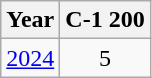<table class="wikitable" style="text-align:center;">
<tr>
<th>Year</th>
<th>C-1 200</th>
</tr>
<tr>
<td><a href='#'>2024</a></td>
<td>5</td>
</tr>
</table>
